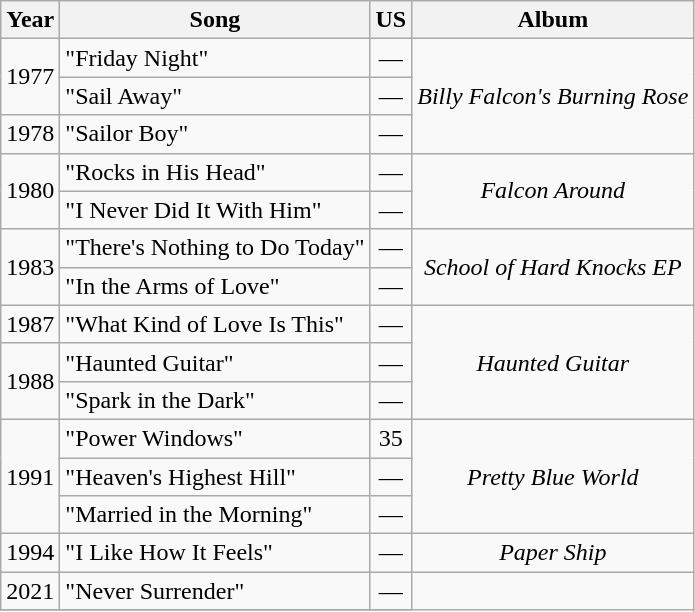<table class="wikitable" style="text-align:center;">
<tr>
<th>Year</th>
<th>Song</th>
<th>US</th>
<th>Album</th>
</tr>
<tr>
<td rowspan="2">1977</td>
<td align="left">"Friday Night"</td>
<td>—</td>
<td rowspan="3"><em>Billy Falcon's Burning Rose</em></td>
</tr>
<tr>
<td align="left">"Sail Away"</td>
<td>—</td>
</tr>
<tr>
<td>1978</td>
<td align="left">"Sailor Boy"</td>
<td>—</td>
</tr>
<tr>
<td rowspan="2">1980</td>
<td align="left">"Rocks in His Head"</td>
<td>—</td>
<td rowspan="2"><em>Falcon Around</em></td>
</tr>
<tr>
<td align="left">"I Never Did It With Him"</td>
<td>—</td>
</tr>
<tr>
<td rowspan="2">1983</td>
<td align="left">"There's Nothing to Do Today"</td>
<td>—</td>
<td rowspan="2"><em>School of Hard Knocks EP</em></td>
</tr>
<tr>
<td align="left">"In the Arms of Love"</td>
<td>—</td>
</tr>
<tr>
<td>1987</td>
<td align="left">"What Kind of Love Is This"</td>
<td>—</td>
<td rowspan="3"><em>Haunted Guitar</em></td>
</tr>
<tr>
<td rowspan="2">1988</td>
<td align="left">"Haunted Guitar"</td>
<td>—</td>
</tr>
<tr>
<td align="left">"Spark in the Dark"</td>
<td>—</td>
</tr>
<tr>
<td rowspan="3">1991</td>
<td align="left">"Power Windows"</td>
<td>35</td>
<td rowspan="3"><em>Pretty Blue World</em></td>
</tr>
<tr>
<td align="left">"Heaven's Highest Hill"</td>
<td>—</td>
</tr>
<tr>
<td align="left">"Married in the Morning"</td>
<td>—</td>
</tr>
<tr>
<td>1994</td>
<td align="left">"I Like How It Feels"</td>
<td>—</td>
<td><em>Paper Ship</em></td>
</tr>
<tr>
<td>2021</td>
<td align="left">"Never Surrender"</td>
<td>—</td>
</tr>
<tr>
</tr>
</table>
